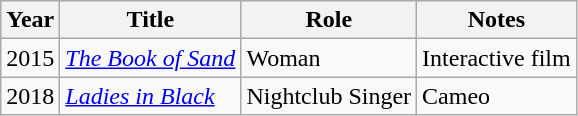<table class="wikitable sortable">
<tr>
<th>Year</th>
<th>Title</th>
<th>Role</th>
<th class="unsortable">Notes</th>
</tr>
<tr>
<td>2015</td>
<td><em><a href='#'>The Book of Sand</a></em></td>
<td>Woman</td>
<td>Interactive film</td>
</tr>
<tr>
<td>2018</td>
<td><em><a href='#'>Ladies in Black</a></em></td>
<td>Nightclub Singer</td>
<td>Cameo</td>
</tr>
</table>
